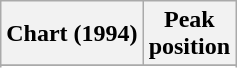<table class="wikitable sortable plainrowheaders" style="text-align:center">
<tr>
<th scope="col">Chart (1994)</th>
<th scope="col">Peak<br>position</th>
</tr>
<tr>
</tr>
<tr>
</tr>
</table>
